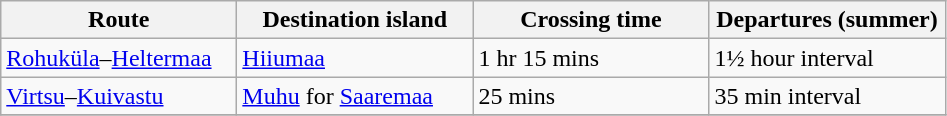<table class="wikitable sortable" border="1">
<tr>
<th width="150" class="unsortable" scope="col">Route</th>
<th width="150" class="unsortable" scope="col">Destination island</th>
<th width="150" class="unsortable" scope="col">Crossing time</th>
<th width="150" class="unsortable" scope="col">Departures (summer)</th>
</tr>
<tr>
<td><a href='#'>Rohuküla</a>–<a href='#'>Heltermaa</a></td>
<td><a href='#'>Hiiumaa</a></td>
<td>1 hr 15 mins</td>
<td>1½ hour interval</td>
</tr>
<tr>
<td><a href='#'>Virtsu</a>–<a href='#'>Kuivastu</a></td>
<td><a href='#'>Muhu</a> for <a href='#'>Saaremaa</a></td>
<td>25 mins</td>
<td>35 min interval</td>
</tr>
<tr>
</tr>
</table>
